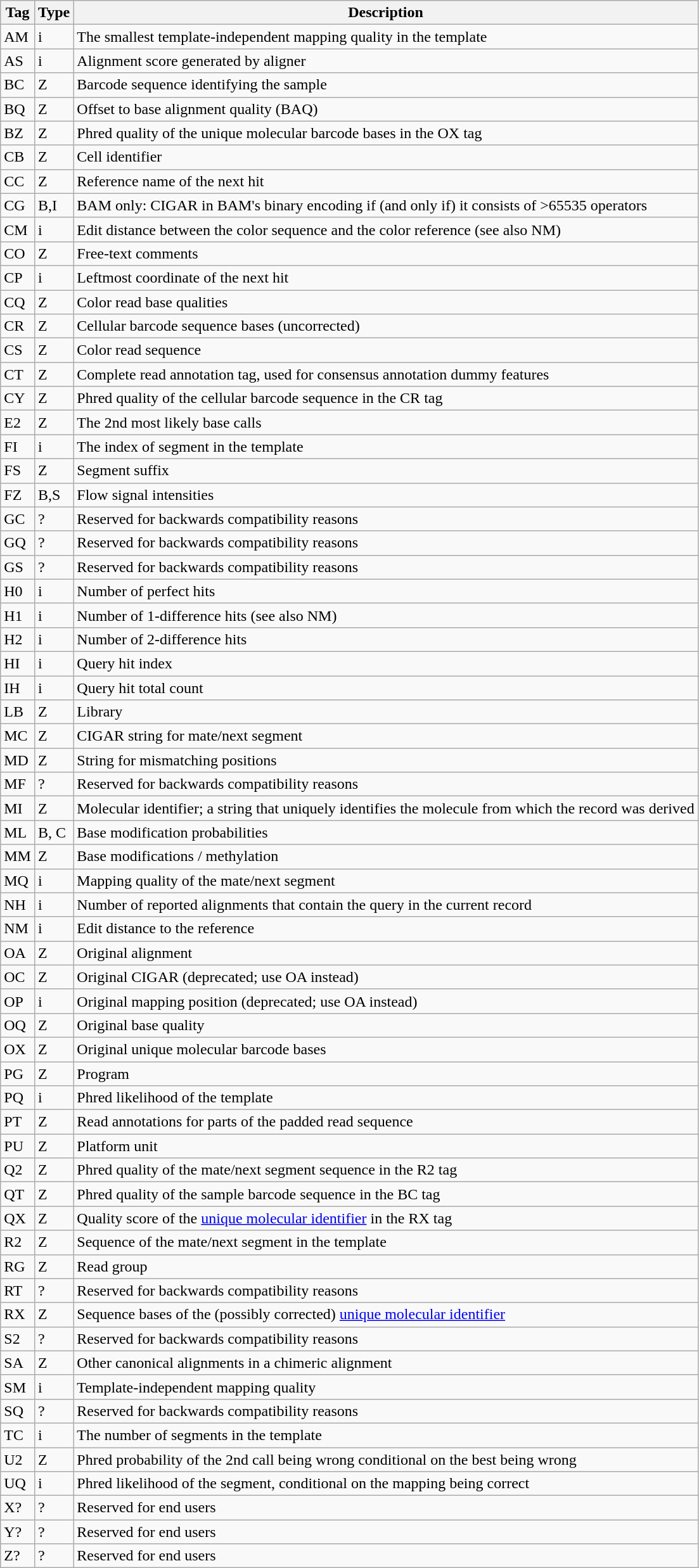<table class="wikitable sortable mw-collapsible">
<tr>
<th>Tag</th>
<th>Type</th>
<th>Description</th>
</tr>
<tr>
<td>AM</td>
<td>i</td>
<td>The smallest template-independent mapping quality in the template</td>
</tr>
<tr>
<td>AS</td>
<td>i</td>
<td>Alignment score generated by aligner</td>
</tr>
<tr>
<td>BC</td>
<td>Z</td>
<td>Barcode sequence identifying the sample</td>
</tr>
<tr>
<td>BQ</td>
<td>Z</td>
<td>Offset to base alignment quality (BAQ)</td>
</tr>
<tr>
<td>BZ</td>
<td>Z</td>
<td>Phred quality of the unique molecular barcode bases in the OX tag</td>
</tr>
<tr>
<td>CB</td>
<td>Z</td>
<td>Cell identifier</td>
</tr>
<tr>
<td>CC</td>
<td>Z</td>
<td>Reference name of the next hit</td>
</tr>
<tr>
<td>CG</td>
<td>B,I</td>
<td>BAM only: CIGAR in BAM's binary encoding if (and only if) it consists of >65535 operators</td>
</tr>
<tr>
<td>CM</td>
<td>i</td>
<td>Edit distance between the color sequence and the color reference (see also NM)</td>
</tr>
<tr>
<td>CO</td>
<td>Z</td>
<td>Free-text comments</td>
</tr>
<tr>
<td>CP</td>
<td>i</td>
<td>Leftmost coordinate of the next hit</td>
</tr>
<tr>
<td>CQ</td>
<td>Z</td>
<td>Color read base qualities</td>
</tr>
<tr>
<td>CR</td>
<td>Z</td>
<td>Cellular barcode sequence bases (uncorrected)</td>
</tr>
<tr>
<td>CS</td>
<td>Z</td>
<td>Color read sequence</td>
</tr>
<tr>
<td>CT</td>
<td>Z</td>
<td>Complete read annotation tag, used for consensus annotation dummy features</td>
</tr>
<tr>
<td>CY</td>
<td>Z</td>
<td>Phred quality of the cellular barcode sequence in the CR tag</td>
</tr>
<tr>
<td>E2</td>
<td>Z</td>
<td>The 2nd most likely base calls</td>
</tr>
<tr>
<td>FI</td>
<td>i</td>
<td>The index of segment in the template</td>
</tr>
<tr>
<td>FS</td>
<td>Z</td>
<td>Segment suffix</td>
</tr>
<tr>
<td>FZ</td>
<td>B,S</td>
<td>Flow signal intensities</td>
</tr>
<tr>
<td>GC</td>
<td>?</td>
<td>Reserved for backwards compatibility reasons</td>
</tr>
<tr>
<td>GQ</td>
<td>?</td>
<td>Reserved for backwards compatibility reasons</td>
</tr>
<tr>
<td>GS</td>
<td>?</td>
<td>Reserved for backwards compatibility reasons</td>
</tr>
<tr>
<td>H0</td>
<td>i</td>
<td>Number of perfect hits</td>
</tr>
<tr>
<td>H1</td>
<td>i</td>
<td>Number of 1-difference hits (see also NM)</td>
</tr>
<tr>
<td>H2</td>
<td>i</td>
<td>Number of 2-difference hits</td>
</tr>
<tr>
<td>HI</td>
<td>i</td>
<td>Query hit index</td>
</tr>
<tr>
<td>IH</td>
<td>i</td>
<td>Query hit total count</td>
</tr>
<tr>
<td>LB</td>
<td>Z</td>
<td>Library</td>
</tr>
<tr>
<td>MC</td>
<td>Z</td>
<td>CIGAR string for mate/next segment</td>
</tr>
<tr>
<td>MD</td>
<td>Z</td>
<td>String for mismatching positions</td>
</tr>
<tr>
<td>MF</td>
<td>?</td>
<td>Reserved for backwards compatibility reasons</td>
</tr>
<tr>
<td>MI</td>
<td>Z</td>
<td>Molecular identifier; a string that uniquely identifies the molecule from which the record was derived</td>
</tr>
<tr>
<td>ML</td>
<td>B, C</td>
<td>Base modification probabilities</td>
</tr>
<tr>
<td>MM</td>
<td>Z</td>
<td>Base modifications / methylation</td>
</tr>
<tr>
<td>MQ</td>
<td>i</td>
<td>Mapping quality of the mate/next segment</td>
</tr>
<tr>
<td>NH</td>
<td>i</td>
<td>Number of reported alignments that contain the query in the current record</td>
</tr>
<tr>
<td>NM</td>
<td>i</td>
<td>Edit distance to the reference</td>
</tr>
<tr>
<td>OA</td>
<td>Z</td>
<td>Original alignment</td>
</tr>
<tr>
<td>OC</td>
<td>Z</td>
<td>Original CIGAR (deprecated; use OA instead)</td>
</tr>
<tr>
<td>OP</td>
<td>i</td>
<td>Original mapping position (deprecated; use OA instead)</td>
</tr>
<tr>
<td>OQ</td>
<td>Z</td>
<td>Original base quality</td>
</tr>
<tr>
<td>OX</td>
<td>Z</td>
<td>Original unique molecular barcode bases</td>
</tr>
<tr>
<td>PG</td>
<td>Z</td>
<td>Program</td>
</tr>
<tr>
<td>PQ</td>
<td>i</td>
<td>Phred likelihood of the template</td>
</tr>
<tr>
<td>PT</td>
<td>Z</td>
<td>Read annotations for parts of the padded read sequence</td>
</tr>
<tr>
<td>PU</td>
<td>Z</td>
<td>Platform unit</td>
</tr>
<tr>
<td>Q2</td>
<td>Z</td>
<td>Phred quality of the mate/next segment sequence in the R2 tag</td>
</tr>
<tr>
<td>QT</td>
<td>Z</td>
<td>Phred quality of the sample barcode sequence in the BC tag</td>
</tr>
<tr>
<td>QX</td>
<td>Z</td>
<td>Quality score of the <a href='#'>unique molecular identifier</a> in the RX tag</td>
</tr>
<tr>
<td>R2</td>
<td>Z</td>
<td>Sequence of the mate/next segment in the template</td>
</tr>
<tr>
<td>RG</td>
<td>Z</td>
<td>Read group</td>
</tr>
<tr>
<td>RT</td>
<td>?</td>
<td>Reserved for backwards compatibility reasons</td>
</tr>
<tr>
<td>RX</td>
<td>Z</td>
<td>Sequence bases of the (possibly corrected) <a href='#'>unique molecular identifier</a></td>
</tr>
<tr>
<td>S2</td>
<td>?</td>
<td>Reserved for backwards compatibility reasons</td>
</tr>
<tr>
<td>SA</td>
<td>Z</td>
<td>Other canonical alignments in a chimeric alignment</td>
</tr>
<tr>
<td>SM</td>
<td>i</td>
<td>Template-independent mapping quality</td>
</tr>
<tr>
<td>SQ</td>
<td>?</td>
<td>Reserved for backwards compatibility reasons</td>
</tr>
<tr>
<td>TC</td>
<td>i</td>
<td>The number of segments in the template</td>
</tr>
<tr>
<td>U2</td>
<td>Z</td>
<td>Phred probability of the 2nd call being wrong conditional on the best being wrong</td>
</tr>
<tr>
<td>UQ</td>
<td>i</td>
<td>Phred likelihood of the segment, conditional on the mapping being correct</td>
</tr>
<tr>
<td>X?</td>
<td>?</td>
<td>Reserved for end users</td>
</tr>
<tr>
<td>Y?</td>
<td>?</td>
<td>Reserved for end users</td>
</tr>
<tr>
<td>Z?</td>
<td>?</td>
<td>Reserved for end users</td>
</tr>
</table>
